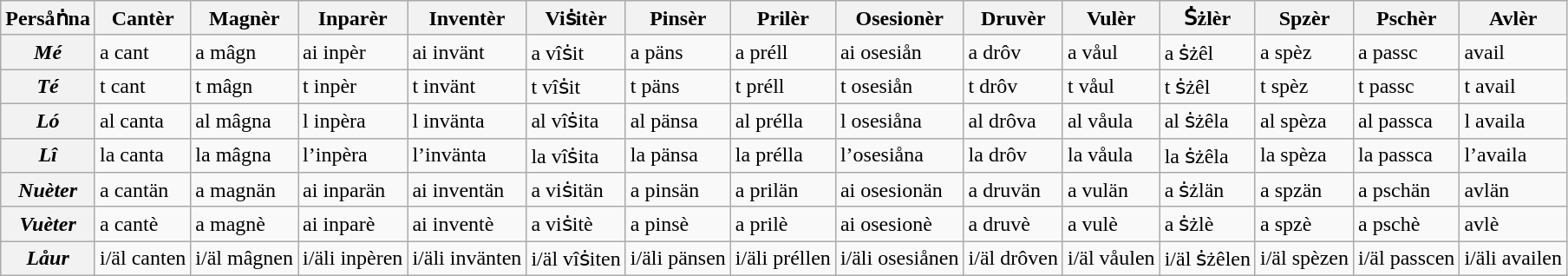<table class="wikitable">
<tr>
<th>Persåṅna</th>
<th>Cantèr</th>
<th>Magnèr</th>
<th>Inparèr</th>
<th>Inventèr</th>
<th>Viṡitèr</th>
<th>Pinsèr</th>
<th>Prilèr</th>
<th>Osesionèr</th>
<th>Druvèr</th>
<th>Vulèr</th>
<th>Ṡżlèr</th>
<th>Spzèr</th>
<th>Pschèr</th>
<th>Avlèr</th>
</tr>
<tr>
<th><em>Mé</em></th>
<td>a cant</td>
<td>a mâgn</td>
<td>ai inpèr</td>
<td>ai invänt</td>
<td>a vîṡit</td>
<td>a päns</td>
<td>a préll</td>
<td>ai osesiån</td>
<td>a drôv</td>
<td>a våul</td>
<td>a ṡżêl</td>
<td>a spèz</td>
<td>a passc</td>
<td>avail</td>
</tr>
<tr>
<th><em>Té</em></th>
<td>t cant</td>
<td>t mâgn</td>
<td>t inpèr</td>
<td>t invänt</td>
<td>t vîṡit</td>
<td>t päns</td>
<td>t préll</td>
<td>t osesiån</td>
<td>t drôv</td>
<td>t våul</td>
<td>t ṡżêl</td>
<td>t spèz</td>
<td>t passc</td>
<td>t avail</td>
</tr>
<tr>
<th><em>Ló</em></th>
<td>al canta</td>
<td>al mâgna</td>
<td>l inpèra</td>
<td>l invänta</td>
<td>al vîṡita</td>
<td>al pänsa</td>
<td>al prélla</td>
<td>l osesiåna</td>
<td>al drôva</td>
<td>al våula</td>
<td>al ṡżêla</td>
<td>al spèza</td>
<td>al passca</td>
<td>l availa</td>
</tr>
<tr>
<th><em>Lî</em></th>
<td>la canta</td>
<td>la mâgna</td>
<td>l’inpèra</td>
<td>l’invänta</td>
<td>la vîṡita</td>
<td>la pänsa</td>
<td>la prélla</td>
<td>l’osesiåna</td>
<td>la drôv</td>
<td>la våula</td>
<td>la ṡżêla</td>
<td>la spèza</td>
<td>la passca</td>
<td>l’availa</td>
</tr>
<tr>
<th><em>Nuèter</em></th>
<td>a cantän</td>
<td>a magnän</td>
<td>ai inparän</td>
<td>ai inventän</td>
<td>a viṡitän</td>
<td>a pinsän</td>
<td>a prilän</td>
<td>ai osesionän</td>
<td>a druvän</td>
<td>a vulän</td>
<td>a ṡżlän</td>
<td>a spzän</td>
<td>a pschän</td>
<td>avlän</td>
</tr>
<tr>
<th><em>Vuèter</em></th>
<td>a cantè</td>
<td>a magnè</td>
<td>ai inparè</td>
<td>ai inventè</td>
<td>a viṡitè</td>
<td>a pinsè</td>
<td>a prilè</td>
<td>ai osesionè</td>
<td>a druvè</td>
<td>a vulè</td>
<td>a ṡżlè</td>
<td>a spzè</td>
<td>a pschè</td>
<td>avlè</td>
</tr>
<tr>
<th><em>Låur</em></th>
<td>i/äl canten</td>
<td>i/äl mâgnen</td>
<td>i/äli inpèren</td>
<td>i/äli invänten</td>
<td>i/äl vîṡiten</td>
<td>i/äli pänsen</td>
<td>i/äli préllen</td>
<td>i/äli osesiånen</td>
<td>i/äl drôven</td>
<td>i/äl våulen</td>
<td>i/äl ṡżêlen</td>
<td>i/äl spèzen</td>
<td>i/äl passcen</td>
<td>i/äli availen</td>
</tr>
</table>
